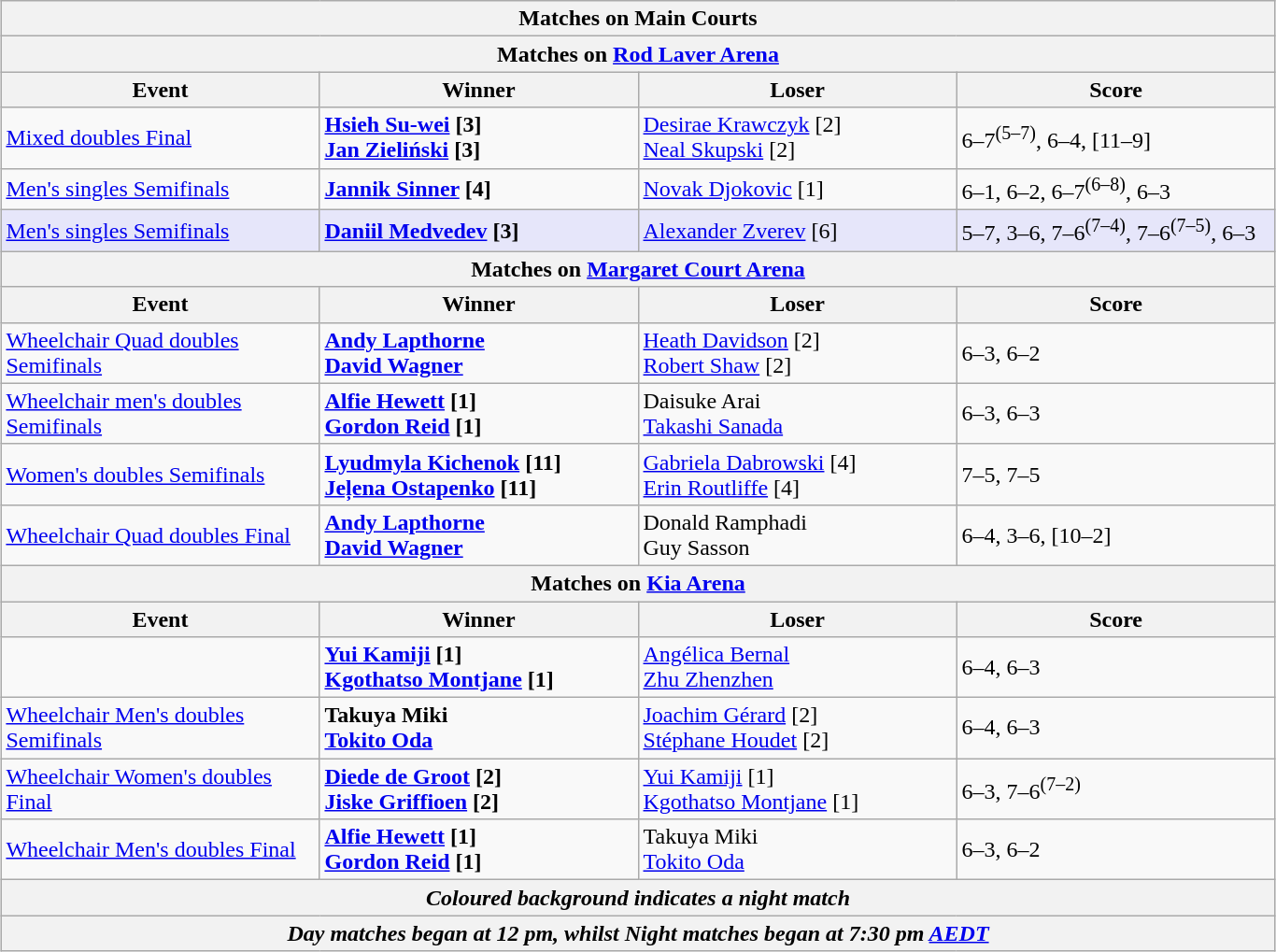<table class="wikitable collapsible uncollapsed" style="margin:auto;">
<tr>
<th colspan=4><strong>Matches on Main Courts</strong></th>
</tr>
<tr>
<th colspan=4><strong>Matches on <a href='#'>Rod Laver Arena</a></strong></th>
</tr>
<tr>
<th style="width:220px;">Event</th>
<th style="width:220px;">Winner</th>
<th style="width:220px;">Loser</th>
<th style="width:220px;">Score</th>
</tr>
<tr>
<td><a href='#'>Mixed doubles Final</a></td>
<td><strong> <a href='#'>Hsieh Su-wei</a> [3] <br>  <a href='#'>Jan Zieliński</a> [3]</strong></td>
<td> <a href='#'>Desirae Krawczyk</a> [2] <br>  <a href='#'>Neal Skupski</a> [2]</td>
<td>6–7<sup>(5–7)</sup>, 6–4, [11–9]</td>
</tr>
<tr>
<td><a href='#'>Men's singles Semifinals</a></td>
<td><strong> <a href='#'>Jannik Sinner</a> [4]</strong></td>
<td> <a href='#'>Novak Djokovic</a> [1]</td>
<td>6–1, 6–2, 6–7<sup>(6–8)</sup>, 6–3</td>
</tr>
<tr bgcolor=lavender>
<td><a href='#'>Men's singles Semifinals</a></td>
<td><strong> <a href='#'>Daniil Medvedev</a> [3]</strong></td>
<td> <a href='#'>Alexander Zverev</a> [6]</td>
<td>5–7, 3–6, 7–6<sup>(7–4)</sup>, 7–6<sup>(7–5)</sup>, 6–3</td>
</tr>
<tr>
<th colspan=4><strong>Matches on <a href='#'>Margaret Court Arena</a></strong></th>
</tr>
<tr>
<th style="width:220px;">Event</th>
<th style="width:220px;">Winner</th>
<th style="width:220px;">Loser</th>
<th style="width:220px;">Score</th>
</tr>
<tr>
<td><a href='#'>Wheelchair Quad doubles Semifinals</a></td>
<td><strong> <a href='#'>Andy Lapthorne</a>  <br>  <a href='#'>David Wagner</a></strong></td>
<td> <a href='#'>Heath Davidson</a> [2] <br>  <a href='#'>Robert Shaw</a> [2]</td>
<td>6–3, 6–2</td>
</tr>
<tr>
<td><a href='#'>Wheelchair men's doubles Semifinals</a></td>
<td><strong> <a href='#'>Alfie Hewett</a> [1] <br>  <a href='#'>Gordon Reid</a> [1]</strong></td>
<td> Daisuke Arai <br>  <a href='#'>Takashi Sanada</a></td>
<td>6–3, 6–3</td>
</tr>
<tr>
<td><a href='#'>Women's doubles Semifinals</a></td>
<td><strong> <a href='#'>Lyudmyla Kichenok</a> [11] <br>  <a href='#'>Jeļena Ostapenko</a> [11]</strong></td>
<td> <a href='#'>Gabriela Dabrowski</a> [4] <br>  <a href='#'>Erin Routliffe</a> [4]</td>
<td>7–5, 7–5</td>
</tr>
<tr>
<td><a href='#'>Wheelchair Quad doubles Final</a></td>
<td><strong> <a href='#'>Andy Lapthorne</a> <br>  <a href='#'>David Wagner</a></strong></td>
<td> Donald Ramphadi <br>  Guy Sasson</td>
<td>6–4, 3–6, [10–2]</td>
</tr>
<tr>
<th colspan=4><strong>Matches on <a href='#'>Kia Arena</a></strong></th>
</tr>
<tr>
<th style="width:220px;">Event</th>
<th style="width:220px;">Winner</th>
<th style="width:220px;">Loser</th>
<th style="width:220px;">Score</th>
</tr>
<tr>
<td></td>
<td><strong> <a href='#'>Yui Kamiji</a> [1] <br>  <a href='#'>Kgothatso Montjane</a> [1]</strong></td>
<td> <a href='#'>Angélica Bernal</a> <br>  <a href='#'>Zhu Zhenzhen</a></td>
<td>6–4, 6–3</td>
</tr>
<tr>
<td><a href='#'>Wheelchair Men's doubles Semifinals</a></td>
<td><strong> Takuya Miki <br>  <a href='#'>Tokito Oda</a></strong></td>
<td> <a href='#'>Joachim Gérard</a> [2] <br>  <a href='#'>Stéphane Houdet</a> [2]</td>
<td>6–4, 6–3</td>
</tr>
<tr>
<td><a href='#'>Wheelchair Women's doubles Final</a></td>
<td><strong> <a href='#'>Diede de Groot</a> [2] <br>  <a href='#'>Jiske Griffioen</a> [2]</strong></td>
<td> <a href='#'>Yui Kamiji</a> [1] <br>  <a href='#'>Kgothatso Montjane</a> [1]</td>
<td>6–3, 7–6<sup>(7–2)</sup></td>
</tr>
<tr>
<td><a href='#'>Wheelchair Men's doubles Final</a></td>
<td><strong> <a href='#'>Alfie Hewett</a> [1] <br>   <a href='#'>Gordon Reid</a> [1]</strong></td>
<td> Takuya Miki <br>  <a href='#'>Tokito Oda</a></td>
<td>6–3, 6–2</td>
</tr>
<tr>
<th colspan=4><em>Coloured background indicates a night match</em></th>
</tr>
<tr>
<th colspan=4><em>Day matches began at 12 pm, whilst Night matches began at 7:30 pm <a href='#'>AEDT</a></em></th>
</tr>
</table>
